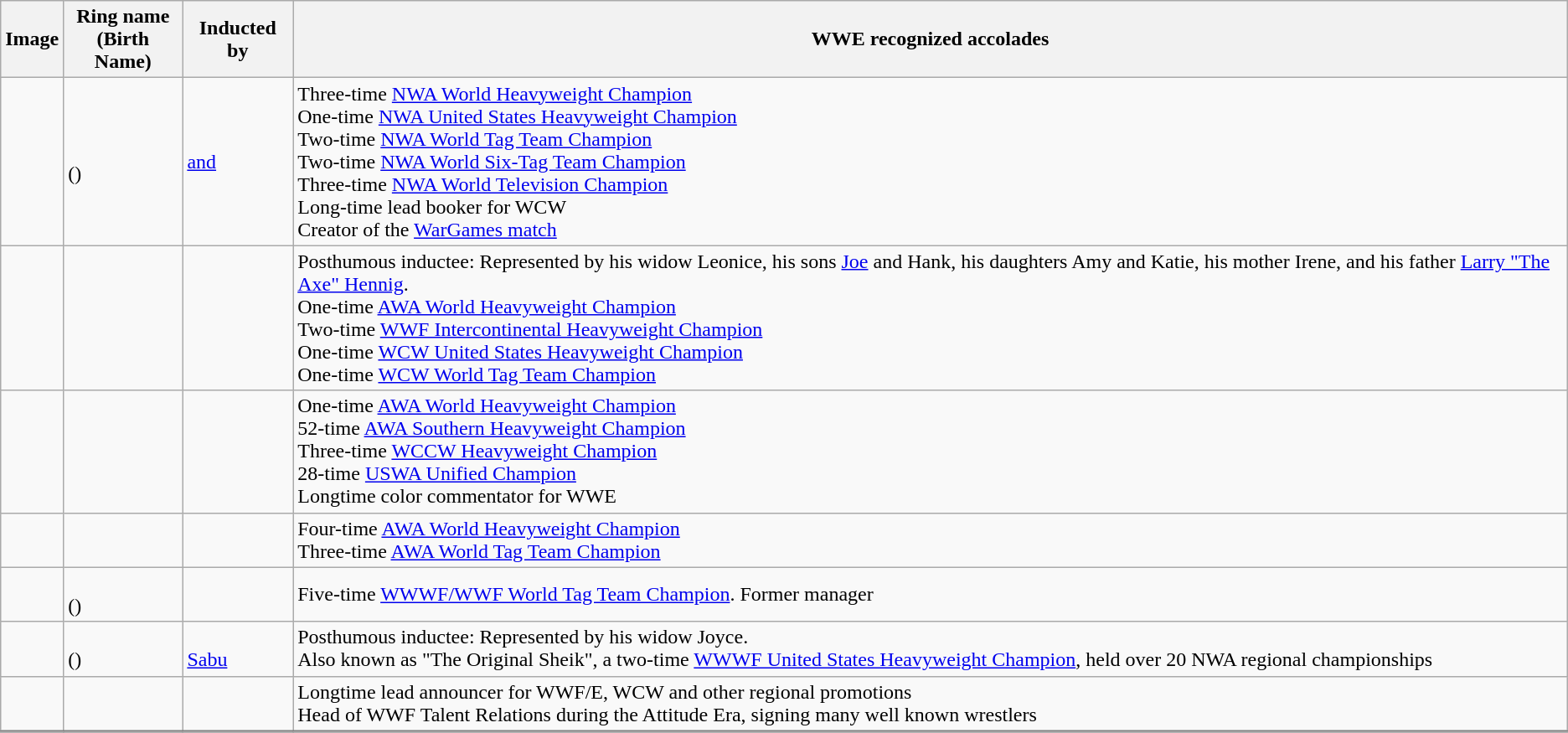<table class="wikitable">
<tr>
<th class="unsortable">Image</th>
<th>Ring name<br>(Birth Name)</th>
<th>Inducted by</th>
<th class="unsortable">WWE recognized accolades</th>
</tr>
<tr>
<td></td>
<td><strong></strong><br>()</td>
<td> <a href='#'>and</a> </td>
<td>Three-time <a href='#'>NWA World Heavyweight Champion</a><br>One-time <a href='#'>NWA United States Heavyweight Champion</a><br>Two-time <a href='#'>NWA World Tag Team Champion</a><br>Two-time <a href='#'>NWA World Six-Tag Team Champion</a><br>Three-time <a href='#'>NWA World Television Champion</a><br>Long-time lead booker for WCW<br>Creator of the <a href='#'>WarGames match</a></td>
</tr>
<tr>
<td></td>
<td></td>
<td></td>
<td>Posthumous inductee: Represented by his widow Leonice, his sons <a href='#'>Joe</a> and Hank, his daughters Amy and Katie, his mother Irene, and his father <a href='#'>Larry "The Axe" Hennig</a>.<br> One-time <a href='#'>AWA World Heavyweight Champion</a><br>Two-time <a href='#'>WWF Intercontinental Heavyweight Champion</a><br>One-time <a href='#'>WCW United States Heavyweight Champion</a><br>One-time <a href='#'>WCW World Tag Team Champion</a></td>
</tr>
<tr>
<td></td>
<td></td>
<td></td>
<td>One-time <a href='#'>AWA World Heavyweight Champion</a><br>52-time <a href='#'>AWA Southern Heavyweight Champion</a><br>Three-time <a href='#'>WCCW Heavyweight Champion</a><br>28-time <a href='#'>USWA Unified Champion</a><br>Longtime color commentator for WWE</td>
</tr>
<tr>
<td></td>
<td></td>
<td></td>
<td>Four-time <a href='#'>AWA World Heavyweight Champion</a><br>Three-time <a href='#'>AWA World Tag Team Champion</a></td>
</tr>
<tr>
<td></td>
<td><br>()</td>
<td></td>
<td>Five-time <a href='#'>WWWF/WWF World Tag Team Champion</a>. Former manager</td>
</tr>
<tr>
<td></td>
<td><br>()</td>
<td><br><a href='#'>Sabu</a></td>
<td>Posthumous inductee: Represented by his widow Joyce.<br> Also known as "The Original Sheik", a two-time <a href='#'>WWWF United States Heavyweight Champion</a>, held over 20 NWA regional championships</td>
</tr>
<tr>
<td></td>
<td></td>
<td></td>
<td>Longtime lead announcer for WWF/E, WCW and other regional promotions<br>Head of WWF Talent Relations during the Attitude Era, signing many well known wrestlers</td>
</tr>
<tr style="border-top:2px solid gray;">
</tr>
</table>
